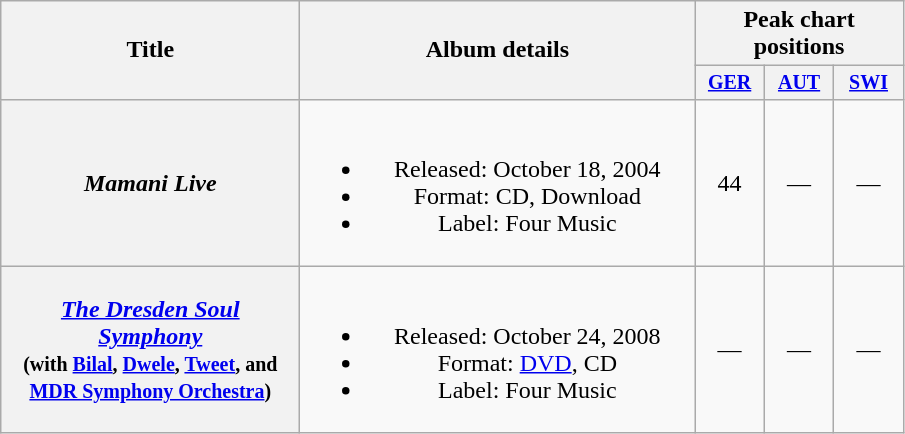<table class="wikitable plainrowheaders" style="text-align:center;">
<tr>
<th scope="col" rowspan="2" style="width:12em;">Title</th>
<th scope="col" rowspan="2" style="width:16em;">Album details</th>
<th scope="col" colspan="12">Peak chart positions</th>
</tr>
<tr style="font-size:smaller;">
<th style="width:40px;"><a href='#'>GER</a><br></th>
<th style="width:40px;"><a href='#'>AUT</a><br></th>
<th style="width:40px;"><a href='#'>SWI</a><br></th>
</tr>
<tr>
<th scope="row"><em>Mamani Live</em></th>
<td><br><ul><li>Released: October 18, 2004</li><li>Format: CD, Download</li><li>Label: Four Music</li></ul></td>
<td style="text-align:center;">44</td>
<td style="text-align:center;">—</td>
<td style="text-align:center;">—</td>
</tr>
<tr>
<th scope="row"><em><a href='#'>The Dresden Soul Symphony</a></em> <br><small>(with <a href='#'>Bilal</a>, <a href='#'>Dwele</a>, <a href='#'>Tweet</a>, and <a href='#'>MDR Symphony Orchestra</a>)</small></th>
<td><br><ul><li>Released: October 24, 2008</li><li>Format: <a href='#'>DVD</a>, CD</li><li>Label: Four Music</li></ul></td>
<td style="text-align:center;">—</td>
<td style="text-align:center;">—</td>
<td style="text-align:center;">—</td>
</tr>
</table>
